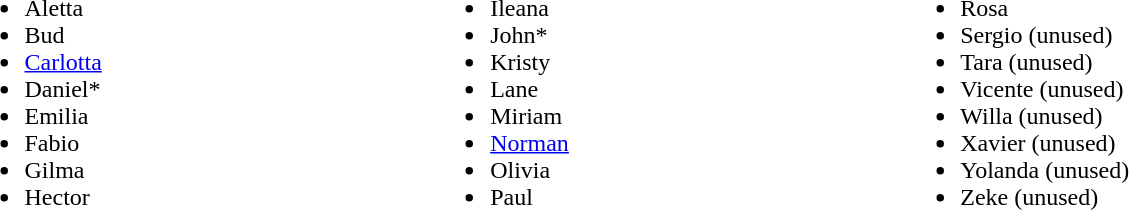<table width="90%">
<tr>
<td><br><ul><li>Aletta</li><li>Bud</li><li><a href='#'>Carlotta</a></li><li>Daniel*</li><li>Emilia</li><li>Fabio</li><li>Gilma</li><li>Hector</li></ul></td>
<td><br><ul><li>Ileana</li><li>John*</li><li>Kristy</li><li>Lane</li><li>Miriam</li><li><a href='#'>Norman</a></li><li>Olivia</li><li>Paul</li></ul></td>
<td><br><ul><li>Rosa</li><li><div>Sergio (unused)</div></li><li><div>Tara (unused)</div></li><li><div>Vicente (unused)</div></li><li><div>Willa (unused)</div></li><li><div>Xavier (unused)</div></li><li><div>Yolanda (unused)</div></li><li><div>Zeke (unused)</div></li></ul></td>
</tr>
</table>
